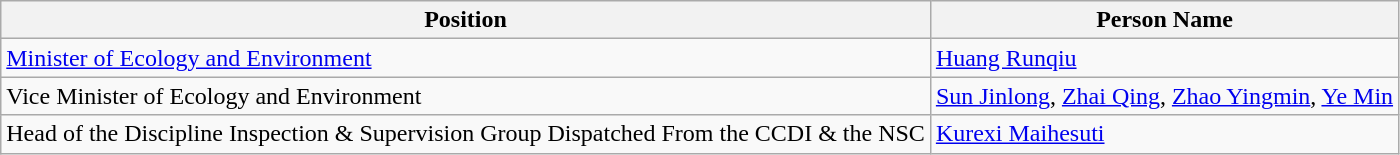<table class="wikitable">
<tr>
<th>Position</th>
<th>Person Name</th>
</tr>
<tr>
<td><a href='#'>Minister of Ecology and Environment</a></td>
<td><a href='#'>Huang Runqiu</a></td>
</tr>
<tr>
<td>Vice Minister of Ecology and Environment</td>
<td><a href='#'>Sun Jinlong</a>, <a href='#'>Zhai Qing</a>, <a href='#'>Zhao Yingmin</a>, <a href='#'>Ye Min</a></td>
</tr>
<tr>
<td>Head of the Discipline Inspection & Supervision Group Dispatched From the CCDI & the NSC</td>
<td><a href='#'>Kurexi Maihesuti</a></td>
</tr>
</table>
